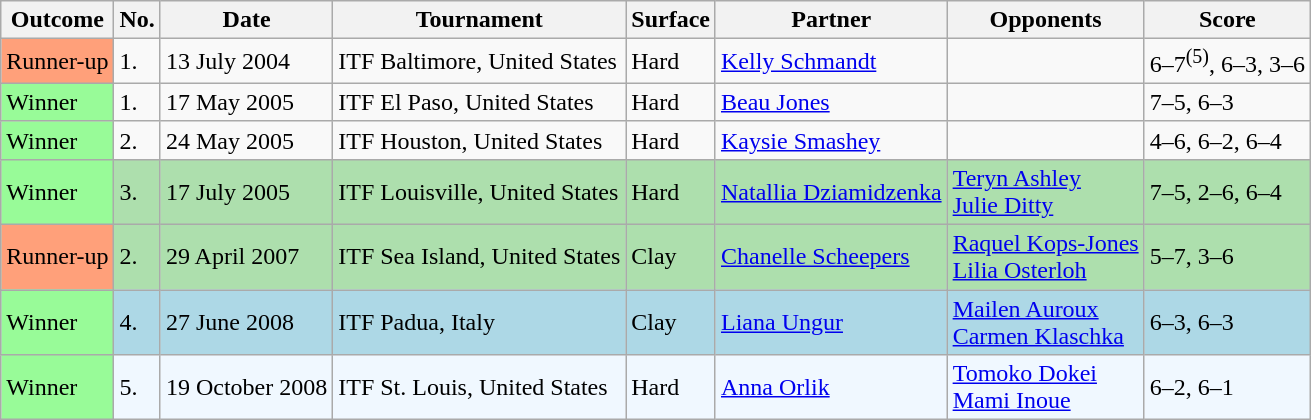<table class="sortable wikitable">
<tr>
<th>Outcome</th>
<th>No.</th>
<th>Date</th>
<th>Tournament</th>
<th>Surface</th>
<th>Partner</th>
<th>Opponents</th>
<th>Score</th>
</tr>
<tr>
<td style="background:#ffa07a;">Runner-up</td>
<td>1.</td>
<td>13 July 2004</td>
<td>ITF Baltimore, United States</td>
<td>Hard</td>
<td> <a href='#'>Kelly Schmandt</a></td>
<td></td>
<td>6–7<sup>(5)</sup>, 6–3, 3–6</td>
</tr>
<tr>
<td bgcolor="98FB98">Winner</td>
<td>1.</td>
<td>17 May 2005</td>
<td>ITF El Paso, United States</td>
<td>Hard</td>
<td> <a href='#'>Beau Jones</a></td>
<td></td>
<td>7–5, 6–3</td>
</tr>
<tr>
<td bgcolor="98FB98">Winner</td>
<td>2.</td>
<td>24 May 2005</td>
<td>ITF Houston, United States</td>
<td>Hard</td>
<td> <a href='#'>Kaysie Smashey</a></td>
<td></td>
<td>4–6, 6–2, 6–4</td>
</tr>
<tr bgcolor="#addfad">
<td bgcolor="98FB98">Winner</td>
<td>3.</td>
<td>17 July 2005</td>
<td>ITF Louisville, United States</td>
<td>Hard</td>
<td> <a href='#'>Natallia Dziamidzenka</a></td>
<td> <a href='#'>Teryn Ashley</a> <br>  <a href='#'>Julie Ditty</a></td>
<td>7–5, 2–6, 6–4</td>
</tr>
<tr style="background:#addfad;">
<td style="background:#ffa07a;">Runner-up</td>
<td>2.</td>
<td>29 April 2007</td>
<td>ITF Sea Island, United States</td>
<td>Clay</td>
<td> <a href='#'>Chanelle Scheepers</a></td>
<td> <a href='#'>Raquel Kops-Jones</a> <br>  <a href='#'>Lilia Osterloh</a></td>
<td>5–7, 3–6</td>
</tr>
<tr bgcolor="lightblue">
<td bgcolor="98FB98">Winner</td>
<td>4.</td>
<td>27 June 2008</td>
<td>ITF Padua, Italy</td>
<td>Clay</td>
<td> <a href='#'>Liana Ungur</a></td>
<td> <a href='#'>Mailen Auroux</a> <br>  <a href='#'>Carmen Klaschka</a></td>
<td>6–3, 6–3</td>
</tr>
<tr bgcolor="#f0f8ff">
<td bgcolor="98FB98">Winner</td>
<td>5.</td>
<td>19 October 2008</td>
<td>ITF St. Louis, United States</td>
<td>Hard</td>
<td> <a href='#'>Anna Orlik</a></td>
<td> <a href='#'>Tomoko Dokei</a> <br>  <a href='#'>Mami Inoue</a></td>
<td>6–2, 6–1</td>
</tr>
</table>
